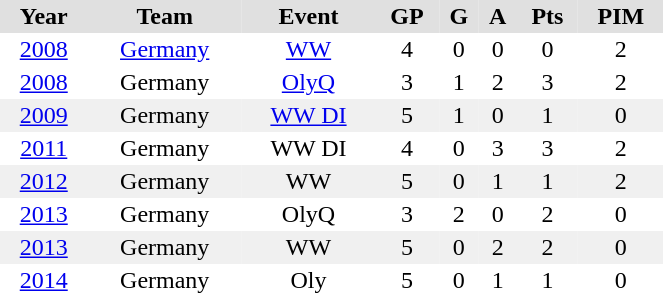<table BORDER="0" CELLPADDING="2" CELLSPACING="0" width="35%">
<tr ALIGN="center" bgcolor="#e0e0e0">
<th>Year</th>
<th>Team</th>
<th>Event</th>
<th>GP</th>
<th>G</th>
<th>A</th>
<th>Pts</th>
<th>PIM</th>
</tr>
<tr ALIGN="center">
<td><a href='#'>2008</a></td>
<td><a href='#'>Germany</a></td>
<td><a href='#'>WW</a></td>
<td>4</td>
<td>0</td>
<td>0</td>
<td>0</td>
<td>2</td>
</tr>
<tr ALIGN="center">
<td><a href='#'>2008</a></td>
<td>Germany</td>
<td><a href='#'>OlyQ</a></td>
<td>3</td>
<td>1</td>
<td>2</td>
<td>3</td>
<td>2</td>
</tr>
<tr ALIGN="center" bgcolor="#f0f0f0">
<td><a href='#'>2009</a></td>
<td>Germany</td>
<td><a href='#'>WW DI</a></td>
<td>5</td>
<td>1</td>
<td>0</td>
<td>1</td>
<td>0</td>
</tr>
<tr ALIGN="center">
<td><a href='#'>2011</a></td>
<td>Germany</td>
<td>WW DI</td>
<td>4</td>
<td>0</td>
<td>3</td>
<td>3</td>
<td>2</td>
</tr>
<tr ALIGN="center" bgcolor="#f0f0f0">
<td><a href='#'>2012</a></td>
<td>Germany</td>
<td>WW</td>
<td>5</td>
<td>0</td>
<td>1</td>
<td>1</td>
<td>2</td>
</tr>
<tr ALIGN="center">
<td><a href='#'>2013</a></td>
<td>Germany</td>
<td>OlyQ</td>
<td>3</td>
<td>2</td>
<td>0</td>
<td>2</td>
<td>0</td>
</tr>
<tr ALIGN="center" bgcolor="#f0f0f0">
<td><a href='#'>2013</a></td>
<td>Germany</td>
<td>WW</td>
<td>5</td>
<td>0</td>
<td>2</td>
<td>2</td>
<td>0</td>
</tr>
<tr ALIGN="center">
<td><a href='#'>2014</a></td>
<td>Germany</td>
<td>Oly</td>
<td>5</td>
<td>0</td>
<td>1</td>
<td>1</td>
<td>0</td>
</tr>
</table>
